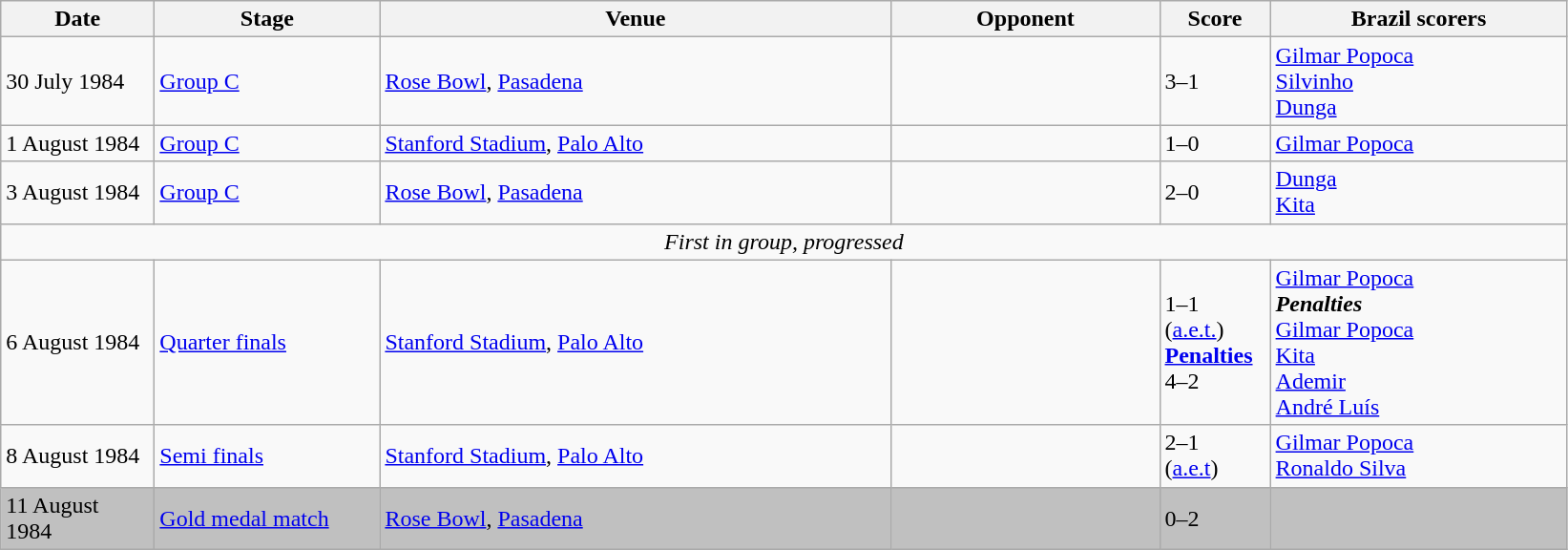<table class="wikitable">
<tr>
<th width=100px>Date</th>
<th width=150px>Stage</th>
<th width=350px>Venue</th>
<th width=180px>Opponent</th>
<th width=70px>Score</th>
<th width=200px>Brazil scorers</th>
</tr>
<tr>
<td>30 July 1984</td>
<td><a href='#'>Group C</a></td>
<td><a href='#'>Rose Bowl</a>, <a href='#'>Pasadena</a></td>
<td></td>
<td>3–1</td>
<td><a href='#'>Gilmar Popoca</a>  <br> <a href='#'>Silvinho</a>  <br> <a href='#'>Dunga</a> </td>
</tr>
<tr>
<td>1 August 1984</td>
<td><a href='#'>Group C</a></td>
<td><a href='#'>Stanford Stadium</a>, <a href='#'>Palo Alto</a></td>
<td></td>
<td>1–0</td>
<td><a href='#'>Gilmar Popoca</a> </td>
</tr>
<tr>
<td>3 August 1984</td>
<td><a href='#'>Group C</a></td>
<td><a href='#'>Rose Bowl</a>, <a href='#'>Pasadena</a></td>
<td></td>
<td>2–0</td>
<td><a href='#'>Dunga</a>  <br> <a href='#'>Kita</a> </td>
</tr>
<tr>
<td colspan="6" style="text-align:center;"><em>First in group, progressed</em></td>
</tr>
<tr>
<td>6 August 1984</td>
<td><a href='#'>Quarter finals</a></td>
<td><a href='#'>Stanford Stadium</a>, <a href='#'>Palo Alto</a></td>
<td></td>
<td>1–1 <br> (<a href='#'>a.e.t.</a>) <br> <strong><a href='#'>Penalties</a></strong> <br> 4–2</td>
<td><a href='#'>Gilmar Popoca</a> <br><strong><em>Penalties</em></strong>
<br>
<a href='#'>Gilmar Popoca</a>  <br> <a href='#'>Kita</a>  <br> <a href='#'>Ademir</a>  <br> <a href='#'>André Luís</a> </td>
</tr>
<tr>
<td>8 August 1984</td>
<td><a href='#'>Semi finals</a></td>
<td><a href='#'>Stanford Stadium</a>, <a href='#'>Palo Alto</a></td>
<td></td>
<td>2–1 <br> (<a href='#'>a.e.t</a>)</td>
<td><a href='#'>Gilmar Popoca</a>  <br> <a href='#'>Ronaldo Silva</a> </td>
</tr>
<tr style="background:silver;">
<td>11 August 1984</td>
<td><a href='#'>Gold medal match</a></td>
<td><a href='#'>Rose Bowl</a>, <a href='#'>Pasadena</a></td>
<td></td>
<td>0–2</td>
<td></td>
</tr>
</table>
